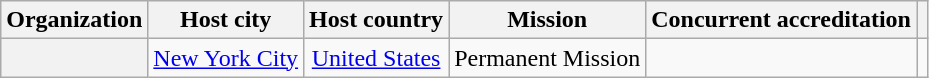<table class="wikitable plainrowheaders" style="text-align:center;">
<tr>
<th scope="col">Organization</th>
<th scope="col">Host city</th>
<th scope="col">Host country</th>
<th scope="col">Mission</th>
<th scope="col">Concurrent accreditation</th>
<th scope="col"></th>
</tr>
<tr>
<th scope="row"></th>
<td><a href='#'>New York City</a></td>
<td><a href='#'>United States</a></td>
<td>Permanent Mission</td>
<td></td>
<td></td>
</tr>
</table>
